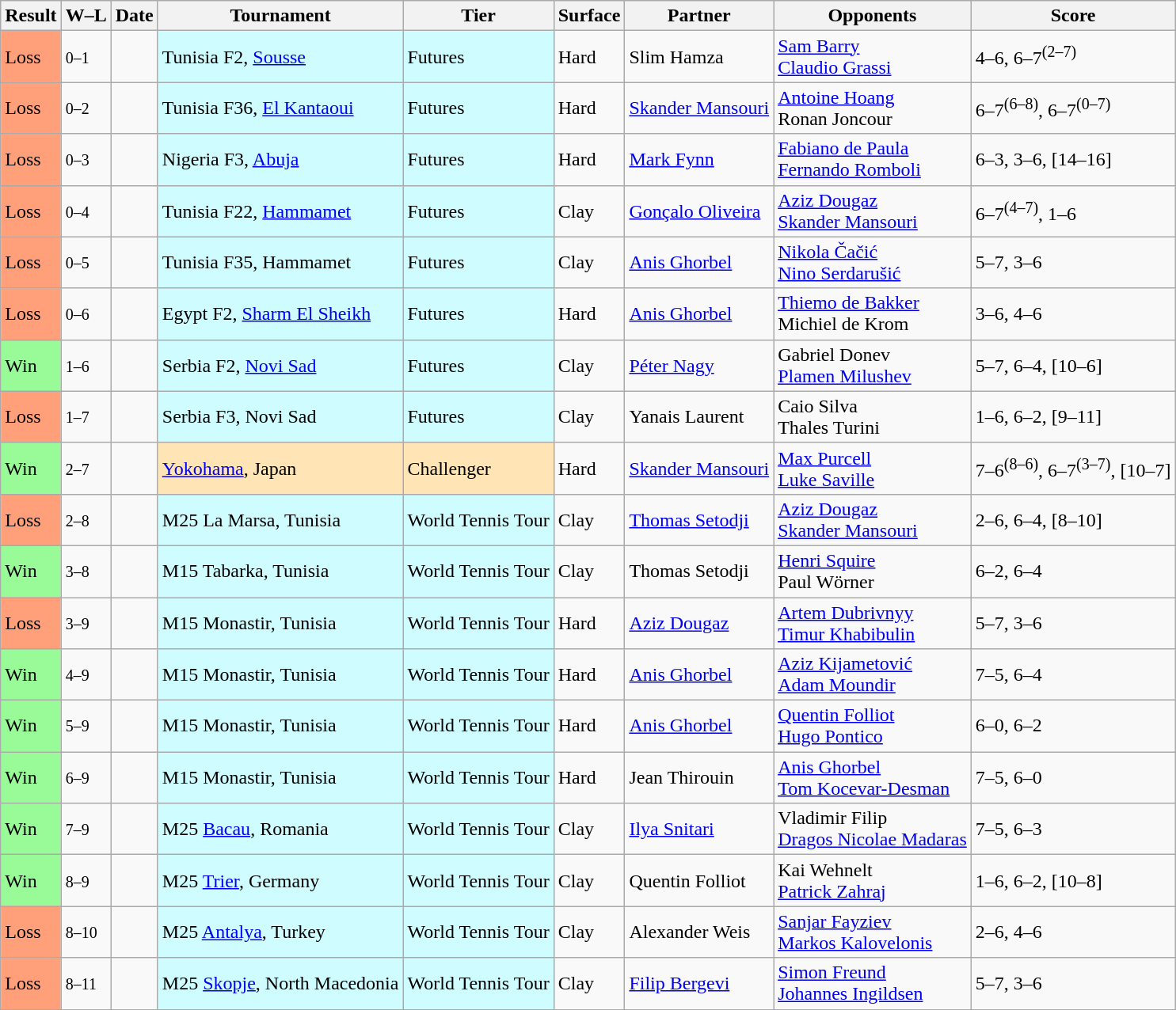<table class="sortable wikitable">
<tr>
<th>Result</th>
<th class="unsortable">W–L</th>
<th>Date</th>
<th>Tournament</th>
<th>Tier</th>
<th>Surface</th>
<th>Partner</th>
<th>Opponents</th>
<th class="unsortable">Score</th>
</tr>
<tr>
<td bgcolor=FFA07A>Loss</td>
<td><small>0–1</small></td>
<td></td>
<td style="background:#cffcff;">Tunisia F2, <a href='#'>Sousse</a></td>
<td style="background:#cffcff;">Futures</td>
<td>Hard</td>
<td> Slim Hamza</td>
<td> <a href='#'>Sam Barry</a><br> <a href='#'>Claudio Grassi</a></td>
<td>4–6, 6–7<sup>(2–7)</sup></td>
</tr>
<tr>
<td bgcolor=FFA07A>Loss</td>
<td><small>0–2</small></td>
<td></td>
<td style="background:#cffcff;">Tunisia F36, <a href='#'>El Kantaoui</a></td>
<td style="background:#cffcff;">Futures</td>
<td>Hard</td>
<td> <a href='#'>Skander Mansouri</a></td>
<td> <a href='#'>Antoine Hoang</a><br> Ronan Joncour</td>
<td>6–7<sup>(6–8)</sup>, 6–7<sup>(0–7)</sup></td>
</tr>
<tr>
<td bgcolor=FFA07A>Loss</td>
<td><small>0–3</small></td>
<td></td>
<td style="background:#cffcff;">Nigeria F3, <a href='#'>Abuja</a></td>
<td style="background:#cffcff;">Futures</td>
<td>Hard</td>
<td> <a href='#'>Mark Fynn</a></td>
<td> <a href='#'>Fabiano de Paula</a><br> <a href='#'>Fernando Romboli</a></td>
<td>6–3, 3–6, [14–16]</td>
</tr>
<tr>
<td bgcolor=FFA07A>Loss</td>
<td><small>0–4</small></td>
<td></td>
<td style="background:#cffcff;">Tunisia F22, <a href='#'>Hammamet</a></td>
<td style="background:#cffcff;">Futures</td>
<td>Clay</td>
<td> <a href='#'>Gonçalo Oliveira</a></td>
<td> <a href='#'>Aziz Dougaz</a><br> <a href='#'>Skander Mansouri</a></td>
<td>6–7<sup>(4–7)</sup>, 1–6</td>
</tr>
<tr>
<td bgcolor=FFA07A>Loss</td>
<td><small>0–5</small></td>
<td></td>
<td style="background:#cffcff;">Tunisia F35, Hammamet</td>
<td style="background:#cffcff;">Futures</td>
<td>Clay</td>
<td> <a href='#'>Anis Ghorbel</a></td>
<td> <a href='#'>Nikola Čačić</a><br> <a href='#'>Nino Serdarušić</a></td>
<td>5–7, 3–6</td>
</tr>
<tr>
<td bgcolor=FFA07A>Loss</td>
<td><small>0–6</small></td>
<td></td>
<td style="background:#cffcff;">Egypt F2, <a href='#'>Sharm El Sheikh</a></td>
<td style="background:#cffcff;">Futures</td>
<td>Hard</td>
<td> <a href='#'>Anis Ghorbel</a></td>
<td> <a href='#'>Thiemo de Bakker</a><br> Michiel de Krom</td>
<td>3–6, 4–6</td>
</tr>
<tr>
<td bgcolor=98fb98>Win</td>
<td><small>1–6</small></td>
<td></td>
<td style="background:#cffcff;">Serbia F2, <a href='#'>Novi Sad</a></td>
<td style="background:#cffcff;">Futures</td>
<td>Clay</td>
<td> <a href='#'>Péter Nagy</a></td>
<td> Gabriel Donev<br> <a href='#'>Plamen Milushev</a></td>
<td>5–7, 6–4, [10–6]</td>
</tr>
<tr>
<td bgcolor=FFA07A>Loss</td>
<td><small>1–7</small></td>
<td></td>
<td style="background:#cffcff;">Serbia F3, Novi Sad</td>
<td style="background:#cffcff;">Futures</td>
<td>Clay</td>
<td> Yanais Laurent</td>
<td> Caio Silva<br> Thales Turini</td>
<td>1–6, 6–2, [9–11]</td>
</tr>
<tr>
<td bgcolor=98fb98>Win</td>
<td><small>2–7</small></td>
<td><a href='#'></a></td>
<td style="background:moccasin;"><a href='#'>Yokohama</a>, Japan</td>
<td style="background:moccasin;">Challenger</td>
<td>Hard</td>
<td> <a href='#'>Skander Mansouri</a></td>
<td> <a href='#'>Max Purcell</a><br> <a href='#'>Luke Saville</a></td>
<td>7–6<sup>(8–6)</sup>, 6–7<sup>(3–7)</sup>, [10–7]</td>
</tr>
<tr>
<td bgcolor=FFA07A>Loss</td>
<td><small>2–8</small></td>
<td></td>
<td style="background:#cffcff;">M25 La Marsa, Tunisia</td>
<td style="background:#cffcff;">World Tennis Tour</td>
<td>Clay</td>
<td> <a href='#'>Thomas Setodji</a></td>
<td> <a href='#'>Aziz Dougaz</a><br> <a href='#'>Skander Mansouri</a></td>
<td>2–6, 6–4, [8–10]</td>
</tr>
<tr>
<td bgcolor=98fb98>Win</td>
<td><small>3–8</small></td>
<td></td>
<td style="background:#cffcff;">M15 Tabarka, Tunisia</td>
<td style="background:#cffcff;">World Tennis Tour</td>
<td>Clay</td>
<td> Thomas Setodji</td>
<td> <a href='#'>Henri Squire</a><br> Paul Wörner</td>
<td>6–2, 6–4</td>
</tr>
<tr>
<td bgcolor=FFA07A>Loss</td>
<td><small>3–9</small></td>
<td></td>
<td style="background:#cffcff;">M15 Monastir, Tunisia</td>
<td style="background:#cffcff;">World Tennis Tour</td>
<td>Hard</td>
<td> <a href='#'>Aziz Dougaz</a></td>
<td> <a href='#'>Artem Dubrivnyy</a><br> <a href='#'>Timur Khabibulin</a></td>
<td>5–7, 3–6</td>
</tr>
<tr>
<td bgcolor=98fb98>Win</td>
<td><small>4–9</small></td>
<td></td>
<td style="background:#cffcff;">M15 Monastir, Tunisia</td>
<td style="background:#cffcff;">World Tennis Tour</td>
<td>Hard</td>
<td> <a href='#'>Anis Ghorbel</a></td>
<td> <a href='#'>Aziz Kijametović</a><br> <a href='#'>Adam Moundir</a></td>
<td>7–5, 6–4</td>
</tr>
<tr>
<td bgcolor=98fb98>Win</td>
<td><small>5–9</small></td>
<td></td>
<td style="background:#cffcff;">M15 Monastir, Tunisia</td>
<td style="background:#cffcff;">World Tennis Tour</td>
<td>Hard</td>
<td> <a href='#'>Anis Ghorbel</a></td>
<td> <a href='#'>Quentin Folliot</a><br> <a href='#'>Hugo Pontico</a></td>
<td>6–0, 6–2</td>
</tr>
<tr>
<td bgcolor=98fb98>Win</td>
<td><small>6–9</small></td>
<td></td>
<td style="background:#cffcff;">M15 Monastir, Tunisia</td>
<td style="background:#cffcff;">World Tennis Tour</td>
<td>Hard</td>
<td> Jean Thirouin</td>
<td> <a href='#'>Anis Ghorbel</a><br> <a href='#'>Tom Kocevar-Desman</a></td>
<td>7–5, 6–0</td>
</tr>
<tr>
<td bgcolor=98fb98>Win</td>
<td><small>7–9</small></td>
<td></td>
<td style="background:#cffcff;">M25 <a href='#'>Bacau</a>, Romania</td>
<td style="background:#cffcff;">World Tennis Tour</td>
<td>Clay</td>
<td> <a href='#'>Ilya Snitari</a></td>
<td> Vladimir Filip<br> <a href='#'>Dragos Nicolae Madaras</a></td>
<td>7–5, 6–3</td>
</tr>
<tr>
<td bgcolor=98fb98>Win</td>
<td><small>8–9</small></td>
<td></td>
<td style="background:#cffcff;">M25 <a href='#'>Trier</a>, Germany</td>
<td style="background:#cffcff;">World Tennis Tour</td>
<td>Clay</td>
<td> Quentin Folliot</td>
<td> Kai Wehnelt<br> <a href='#'>Patrick Zahraj</a></td>
<td>1–6, 6–2, [10–8]</td>
</tr>
<tr>
<td bgcolor=FFA07A>Loss</td>
<td><small>8–10</small></td>
<td></td>
<td style="background:#cffcff;">M25 <a href='#'>Antalya</a>, Turkey</td>
<td style="background:#cffcff;">World Tennis Tour</td>
<td>Clay</td>
<td> Alexander Weis</td>
<td> <a href='#'>Sanjar Fayziev</a><br> <a href='#'>Markos Kalovelonis</a></td>
<td>2–6, 4–6</td>
</tr>
<tr>
<td bgcolor=FFA07A>Loss</td>
<td><small>8–11</small></td>
<td></td>
<td style="background:#cffcff;">M25 <a href='#'>Skopje</a>, North Macedonia</td>
<td style="background:#cffcff;">World Tennis Tour</td>
<td>Clay</td>
<td> <a href='#'>Filip Bergevi</a></td>
<td> <a href='#'>Simon Freund</a><br> <a href='#'>Johannes Ingildsen</a></td>
<td>5–7, 3–6</td>
</tr>
</table>
